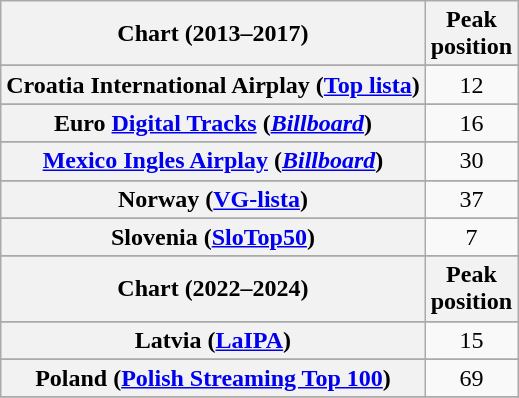<table class="wikitable sortable plainrowheaders">
<tr>
<th scope="col">Chart (2013–2017)</th>
<th scope="col">Peak<br>position</th>
</tr>
<tr>
</tr>
<tr>
</tr>
<tr>
</tr>
<tr>
</tr>
<tr>
</tr>
<tr>
</tr>
<tr>
</tr>
<tr>
</tr>
<tr>
</tr>
<tr>
</tr>
<tr>
</tr>
<tr>
<th scope="row">Croatia International Airplay (<a href='#'>Top lista</a>)</th>
<td align=center>12</td>
</tr>
<tr>
</tr>
<tr>
</tr>
<tr>
</tr>
<tr>
<th scope="row">Euro <a href='#'>Digital Tracks</a> (<em><a href='#'>Billboard</a></em>)</th>
<td align=center>16</td>
</tr>
<tr>
</tr>
<tr>
</tr>
<tr>
</tr>
<tr>
</tr>
<tr>
</tr>
<tr>
</tr>
<tr>
<th scope="row"><a href='#'>Mexico Ingles Airplay</a> (<em><a href='#'>Billboard</a></em>)</th>
<td align=center>30</td>
</tr>
<tr>
</tr>
<tr>
</tr>
<tr>
<th scope="row">Norway (<a href='#'>VG-lista</a>)</th>
<td align=center>37</td>
</tr>
<tr>
</tr>
<tr>
</tr>
<tr>
</tr>
<tr>
</tr>
<tr>
<th scope="row">Slovenia (<a href='#'>SloTop50</a>)</th>
<td align=center>7</td>
</tr>
<tr>
</tr>
<tr>
</tr>
<tr>
</tr>
<tr>
</tr>
<tr>
</tr>
<tr>
</tr>
<tr>
</tr>
<tr>
</tr>
<tr>
</tr>
<tr>
</tr>
<tr>
</tr>
<tr>
</tr>
<tr>
<th>Chart (2022–2024)</th>
<th>Peak<br>position</th>
</tr>
<tr>
</tr>
<tr>
<th scope="row">Latvia (<a href='#'>LaIPA</a>)</th>
<td align=center>15</td>
</tr>
<tr>
</tr>
<tr>
<th scope="row">Poland (<a href='#'>Polish Streaming Top 100</a>)</th>
<td align=center>69</td>
</tr>
<tr>
</tr>
</table>
